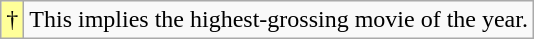<table class="wikitable">
<tr>
<td style="background-color:#FFFF99">†</td>
<td>This implies the highest-grossing movie of the year.</td>
</tr>
</table>
